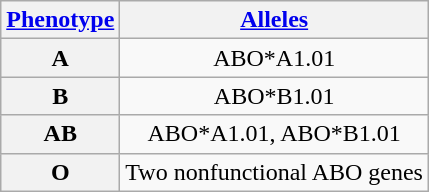<table class="wikitable plainrowheaders" style="text-align:center;">
<tr>
<th scope="col"><a href='#'>Phenotype</a></th>
<th scope="col"><a href='#'>Alleles</a></th>
</tr>
<tr>
<th scope="row">A</th>
<td>ABO*A1.01</td>
</tr>
<tr>
<th scope="row">B</th>
<td>ABO*B1.01</td>
</tr>
<tr>
<th scope="row">AB</th>
<td>ABO*A1.01, ABO*B1.01</td>
</tr>
<tr>
<th scope="row">O</th>
<td>Two nonfunctional ABO genes</td>
</tr>
</table>
